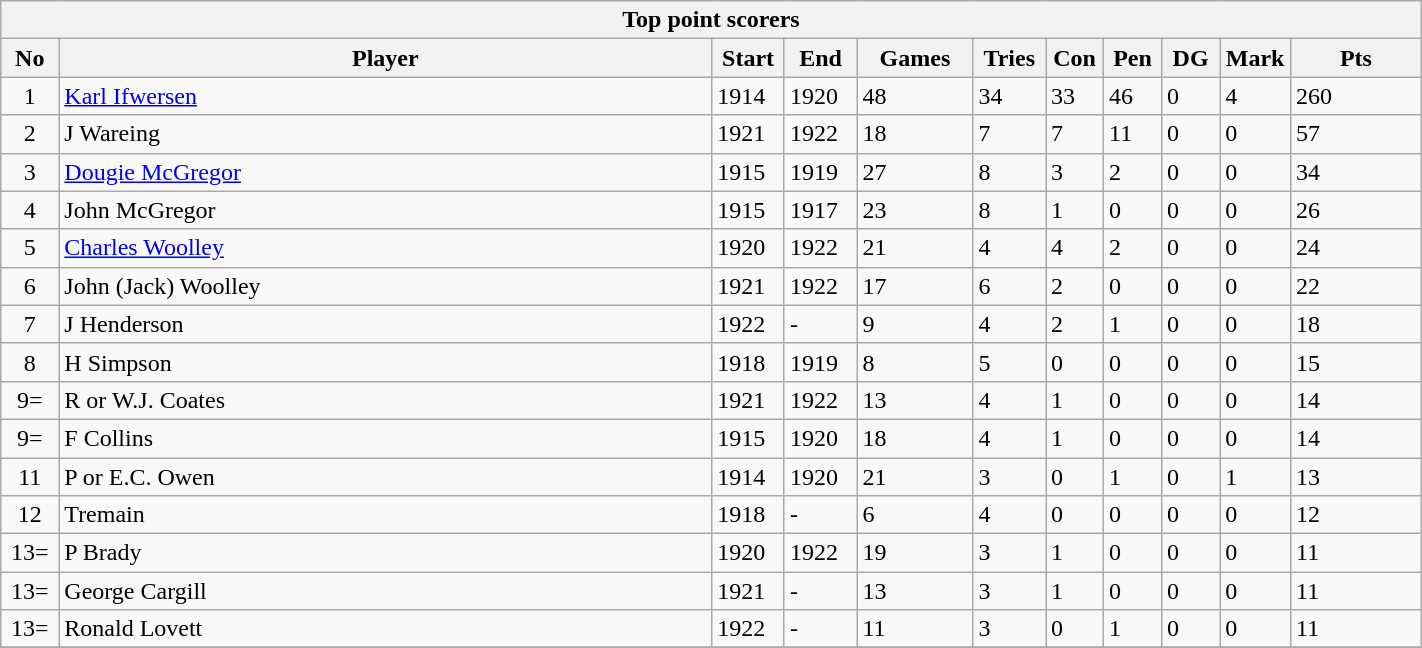<table class="wikitable collapsible sortable" style="text-align:left; font-size:100%; width:75%;">
<tr>
<th colspan="75%">Top point scorers</th>
</tr>
<tr>
<th style="width:4%;">No</th>
<th style="width:45%;">Player</th>
<th style="width:5%;">Start</th>
<th style="width:5%;">End</th>
<th style="width:8%;">Games</th>
<th style="width:5%;">Tries</th>
<th style="width:4%;">Con</th>
<th style="width:4%;">Pen</th>
<th style="width:4%;">DG</th>
<th style="width:4%;">Mark</th>
<th style="width:9%;">Pts<br></th>
</tr>
<tr>
<td style="text-align:center;">1</td>
<td><a href='#'>Karl Ifwersen</a></td>
<td>1914</td>
<td>1920</td>
<td>48</td>
<td>34</td>
<td>33</td>
<td>46</td>
<td>0</td>
<td>4</td>
<td>260</td>
</tr>
<tr>
<td style="text-align:center;">2</td>
<td>J Wareing</td>
<td>1921</td>
<td>1922</td>
<td>18</td>
<td>7</td>
<td>7</td>
<td>11</td>
<td>0</td>
<td>0</td>
<td>57</td>
</tr>
<tr>
<td style="text-align:center;">3</td>
<td><a href='#'>Dougie McGregor</a></td>
<td>1915</td>
<td>1919</td>
<td>27</td>
<td>8</td>
<td>3</td>
<td>2</td>
<td>0</td>
<td>0</td>
<td>34</td>
</tr>
<tr>
<td style="text-align:center;">4</td>
<td>John McGregor</td>
<td>1915</td>
<td>1917</td>
<td>23</td>
<td>8</td>
<td>1</td>
<td>0</td>
<td>0</td>
<td>0</td>
<td>26</td>
</tr>
<tr>
<td style="text-align:center;">5</td>
<td><a href='#'>Charles Woolley</a></td>
<td>1920</td>
<td>1922</td>
<td>21</td>
<td>4</td>
<td>4</td>
<td>2</td>
<td>0</td>
<td>0</td>
<td>24</td>
</tr>
<tr>
<td style="text-align:center;">6</td>
<td>John (Jack) Woolley</td>
<td>1921</td>
<td>1922</td>
<td>17</td>
<td>6</td>
<td>2</td>
<td>0</td>
<td>0</td>
<td>0</td>
<td>22</td>
</tr>
<tr>
<td style="text-align:center;">7</td>
<td>J Henderson</td>
<td>1922</td>
<td>-</td>
<td>9</td>
<td>4</td>
<td>2</td>
<td>1</td>
<td>0</td>
<td>0</td>
<td>18</td>
</tr>
<tr>
<td style="text-align:center;">8</td>
<td>H Simpson</td>
<td>1918</td>
<td>1919</td>
<td>8</td>
<td>5</td>
<td>0</td>
<td>0</td>
<td>0</td>
<td>0</td>
<td>15</td>
</tr>
<tr>
<td style="text-align:center;">9=</td>
<td>R or W.J. Coates</td>
<td>1921</td>
<td>1922</td>
<td>13</td>
<td>4</td>
<td>1</td>
<td>0</td>
<td>0</td>
<td>0</td>
<td>14</td>
</tr>
<tr>
<td style="text-align:center;">9=</td>
<td>F Collins</td>
<td>1915</td>
<td>1920</td>
<td>18</td>
<td>4</td>
<td>1</td>
<td>0</td>
<td>0</td>
<td>0</td>
<td>14</td>
</tr>
<tr>
<td style="text-align:center;">11</td>
<td>P or E.C. Owen</td>
<td>1914</td>
<td>1920</td>
<td>21</td>
<td>3</td>
<td>0</td>
<td>1</td>
<td>0</td>
<td>1</td>
<td>13</td>
</tr>
<tr>
<td style="text-align:center;">12</td>
<td>Tremain</td>
<td>1918</td>
<td>-</td>
<td>6</td>
<td>4</td>
<td>0</td>
<td>0</td>
<td>0</td>
<td>0</td>
<td>12</td>
</tr>
<tr>
<td style="text-align:center;">13=</td>
<td>P Brady</td>
<td>1920</td>
<td>1922</td>
<td>19</td>
<td>3</td>
<td>1</td>
<td>0</td>
<td>0</td>
<td>0</td>
<td>11</td>
</tr>
<tr>
<td style="text-align:center;">13=</td>
<td>George Cargill</td>
<td>1921</td>
<td>-</td>
<td>13</td>
<td>3</td>
<td>1</td>
<td>0</td>
<td>0</td>
<td>0</td>
<td>11</td>
</tr>
<tr>
<td style="text-align:center;">13=</td>
<td>Ronald Lovett</td>
<td>1922</td>
<td>-</td>
<td>11</td>
<td>3</td>
<td>0</td>
<td>1</td>
<td>0</td>
<td>0</td>
<td>11</td>
</tr>
<tr>
</tr>
</table>
